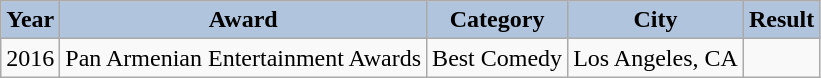<table class="wikitable">
<tr align="center">
<th style="background:#B0C4DE;"><strong>Year</strong></th>
<th style="background:#B0C4DE;"><strong>Award</strong></th>
<th style="background:#B0C4DE;"><strong>Category</strong></th>
<th style="background:#B0C4DE;"><strong>City</strong></th>
<th style="background:#B0C4DE;"><strong>Result</strong></th>
</tr>
<tr>
<td>2016</td>
<td>Pan Armenian Entertainment Awards</td>
<td>Best Comedy</td>
<td>Los Angeles, CA</td>
<td></td>
</tr>
</table>
